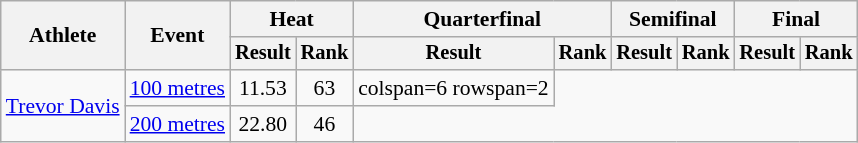<table class=wikitable style=font-size:90%>
<tr>
<th rowspan=2>Athlete</th>
<th rowspan=2>Event</th>
<th colspan=2>Heat</th>
<th colspan=2>Quarterfinal</th>
<th colspan=2>Semifinal</th>
<th colspan=2>Final</th>
</tr>
<tr style=font-size:95%>
<th>Result</th>
<th>Rank</th>
<th>Result</th>
<th>Rank</th>
<th>Result</th>
<th>Rank</th>
<th>Result</th>
<th>Rank</th>
</tr>
<tr align=center>
<td align=left rowspan=2><a href='#'>Trevor Davis</a></td>
<td align=left><a href='#'>100 metres</a></td>
<td>11.53</td>
<td>63</td>
<td>colspan=6 rowspan=2 </td>
</tr>
<tr align=center>
<td align=left><a href='#'>200 metres</a></td>
<td>22.80</td>
<td>46</td>
</tr>
</table>
